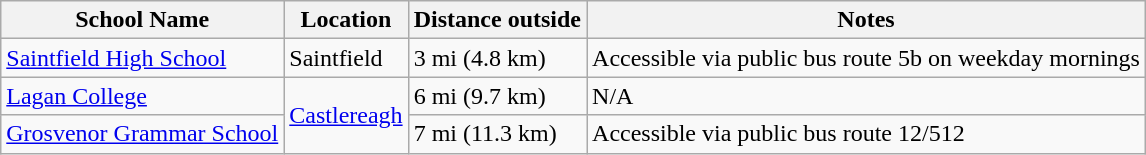<table class="wikitable sortable">
<tr>
<th>School Name</th>
<th>Location</th>
<th>Distance outside</th>
<th>Notes</th>
</tr>
<tr>
<td><a href='#'>Saintfield High School</a></td>
<td>Saintfield</td>
<td>3 mi (4.8 km)</td>
<td>Accessible via public bus route 5b on weekday mornings</td>
</tr>
<tr>
<td><a href='#'>Lagan College</a></td>
<td rowspan="2"><a href='#'>Castlereagh</a></td>
<td>6 mi (9.7 km)</td>
<td>N/A</td>
</tr>
<tr>
<td><a href='#'>Grosvenor Grammar School</a></td>
<td>7 mi (11.3 km)</td>
<td>Accessible via public bus route 12/512</td>
</tr>
</table>
